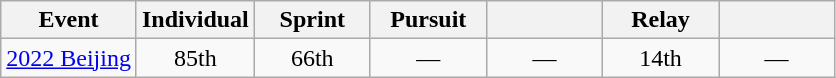<table class="wikitable" style="text-align: center;">
<tr ">
<th>Event</th>
<th style="width:70px;">Individual</th>
<th style="width:70px;">Sprint</th>
<th style="width:70px;">Pursuit</th>
<th style="width:70px;"></th>
<th style="width:70px;">Relay</th>
<th style="width:70px;"></th>
</tr>
<tr>
<td align="left"> <a href='#'>2022 Beijing</a></td>
<td>85th</td>
<td>66th</td>
<td>—</td>
<td>—</td>
<td>14th</td>
<td>—</td>
</tr>
</table>
